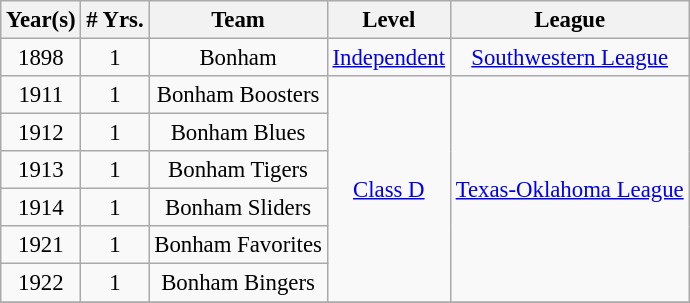<table class="wikitable" style="text-align:center; font-size: 95%;">
<tr>
<th>Year(s)</th>
<th># Yrs.</th>
<th>Team</th>
<th>Level</th>
<th>League</th>
</tr>
<tr>
<td>1898</td>
<td>1</td>
<td>Bonham</td>
<td><a href='#'>Independent</a></td>
<td><a href='#'>Southwestern League</a></td>
</tr>
<tr>
<td>1911</td>
<td>1</td>
<td>Bonham Boosters</td>
<td rowspan=6><a href='#'>Class D</a></td>
<td rowspan=6><a href='#'>Texas-Oklahoma League</a></td>
</tr>
<tr>
<td>1912</td>
<td>1</td>
<td>Bonham Blues</td>
</tr>
<tr>
<td>1913</td>
<td>1</td>
<td>Bonham Tigers</td>
</tr>
<tr>
<td>1914</td>
<td>1</td>
<td>Bonham Sliders</td>
</tr>
<tr>
<td>1921</td>
<td>1</td>
<td>Bonham Favorites</td>
</tr>
<tr>
<td>1922</td>
<td>1</td>
<td>Bonham Bingers</td>
</tr>
<tr>
</tr>
</table>
